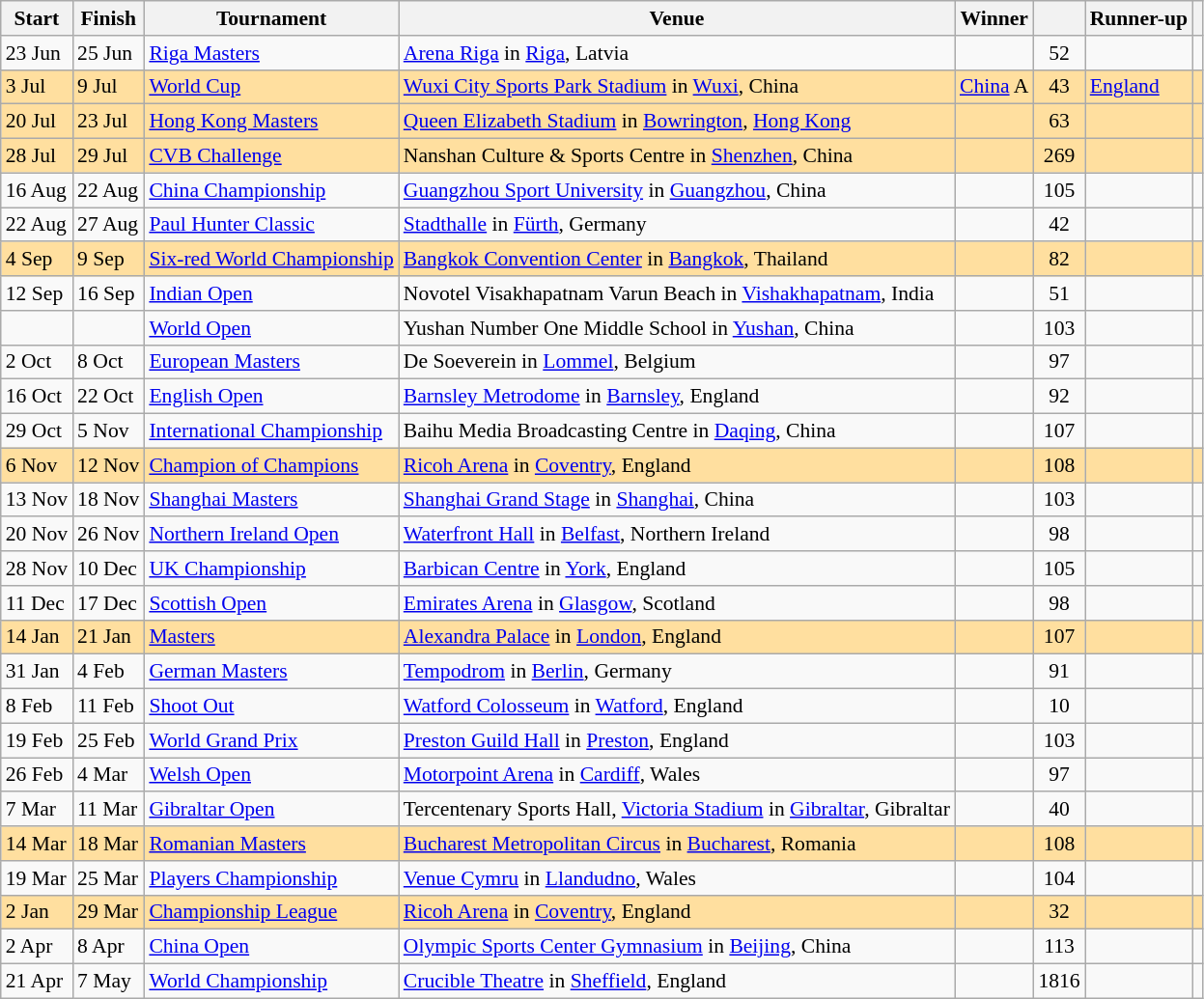<table class="wikitable" style="font-size: 90%">
<tr>
<th>Start</th>
<th>Finish</th>
<th>Tournament</th>
<th>Venue</th>
<th>Winner</th>
<th></th>
<th>Runner-up</th>
<th></th>
</tr>
<tr>
<td>23 Jun</td>
<td>25 Jun</td>
<td><a href='#'>Riga Masters</a></td>
<td><a href='#'>Arena Riga</a> in <a href='#'>Riga</a>, Latvia</td>
<td></td>
<td style="text-align:center;">52</td>
<td></td>
<td></td>
</tr>
<tr style="background:#ffdf9f;">
<td>3 Jul</td>
<td>9 Jul</td>
<td><a href='#'>World Cup</a></td>
<td><a href='#'>Wuxi City Sports Park Stadium</a> in <a href='#'>Wuxi</a>, China</td>
<td> <a href='#'>China</a> A</td>
<td style="text-align:center;">43</td>
<td> <a href='#'>England</a></td>
<td></td>
</tr>
<tr style="background:#ffdf9f;">
<td>20 Jul</td>
<td>23 Jul</td>
<td><a href='#'>Hong Kong Masters</a></td>
<td><a href='#'>Queen Elizabeth Stadium</a> in <a href='#'>Bowrington</a>, <a href='#'>Hong Kong</a></td>
<td></td>
<td style="text-align:center;">63</td>
<td></td>
<td></td>
</tr>
<tr style="background:#ffdf9f;">
<td>28 Jul</td>
<td>29 Jul</td>
<td><a href='#'>CVB Challenge</a></td>
<td>Nanshan Culture & Sports Centre in <a href='#'>Shenzhen</a>, China</td>
<td></td>
<td style="text-align:center;">269</td>
<td></td>
<td></td>
</tr>
<tr>
<td>16 Aug</td>
<td>22 Aug</td>
<td><a href='#'>China Championship</a></td>
<td><a href='#'>Guangzhou Sport University</a> in <a href='#'>Guangzhou</a>, China</td>
<td></td>
<td style="text-align:center;">105</td>
<td></td>
<td></td>
</tr>
<tr>
<td>22 Aug</td>
<td>27 Aug</td>
<td><a href='#'>Paul Hunter Classic</a></td>
<td><a href='#'>Stadthalle</a> in <a href='#'>Fürth</a>, Germany</td>
<td></td>
<td style="text-align:center;">42</td>
<td></td>
<td></td>
</tr>
<tr style="background:#ffdf9f;">
<td>4 Sep</td>
<td>9 Sep</td>
<td><a href='#'>Six-red World Championship</a></td>
<td><a href='#'>Bangkok Convention Center</a> in <a href='#'>Bangkok</a>, Thailand</td>
<td></td>
<td style="text-align:center;">82</td>
<td></td>
<td></td>
</tr>
<tr>
<td>12 Sep</td>
<td>16 Sep</td>
<td><a href='#'>Indian Open</a></td>
<td>Novotel Visakhapatnam Varun Beach in <a href='#'>Vishakhapatnam</a>, India</td>
<td></td>
<td style="text-align:center;">51</td>
<td></td>
<td></td>
</tr>
<tr>
<td></td>
<td></td>
<td><a href='#'>World Open</a></td>
<td>Yushan Number One Middle School in <a href='#'>Yushan</a>, China</td>
<td></td>
<td style="text-align:center;">103</td>
<td></td>
<td></td>
</tr>
<tr>
<td>2 Oct</td>
<td>8 Oct</td>
<td><a href='#'>European Masters</a></td>
<td>De Soeverein in <a href='#'>Lommel</a>, Belgium</td>
<td></td>
<td style="text-align:center;">97</td>
<td></td>
<td></td>
</tr>
<tr>
<td>16 Oct</td>
<td>22 Oct</td>
<td><a href='#'>English Open</a></td>
<td><a href='#'>Barnsley Metrodome</a> in <a href='#'>Barnsley</a>, England</td>
<td></td>
<td style="text-align:center;">92</td>
<td></td>
<td></td>
</tr>
<tr>
<td>29 Oct</td>
<td>5 Nov</td>
<td><a href='#'>International Championship</a></td>
<td>Baihu Media Broadcasting Centre in <a href='#'>Daqing</a>, China</td>
<td></td>
<td style="text-align:center;">107</td>
<td></td>
<td></td>
</tr>
<tr style="background:#ffdf9f;">
<td>6 Nov</td>
<td>12 Nov</td>
<td><a href='#'>Champion of Champions</a></td>
<td><a href='#'>Ricoh Arena</a> in <a href='#'>Coventry</a>, England</td>
<td></td>
<td style="text-align:center;">108</td>
<td></td>
<td></td>
</tr>
<tr>
<td>13 Nov</td>
<td>18 Nov</td>
<td><a href='#'>Shanghai Masters</a></td>
<td><a href='#'>Shanghai Grand Stage</a> in <a href='#'>Shanghai</a>, China</td>
<td></td>
<td style="text-align:center;">103</td>
<td></td>
<td></td>
</tr>
<tr>
<td>20 Nov</td>
<td>26 Nov</td>
<td><a href='#'>Northern Ireland Open</a></td>
<td><a href='#'>Waterfront Hall</a> in <a href='#'>Belfast</a>, Northern Ireland</td>
<td></td>
<td style="text-align:center;">98</td>
<td></td>
<td></td>
</tr>
<tr>
<td>28 Nov</td>
<td>10 Dec</td>
<td><a href='#'>UK Championship</a></td>
<td><a href='#'>Barbican Centre</a> in <a href='#'>York</a>, England</td>
<td></td>
<td style="text-align:center;">105</td>
<td></td>
<td></td>
</tr>
<tr>
<td>11 Dec</td>
<td>17 Dec</td>
<td><a href='#'>Scottish Open</a></td>
<td><a href='#'>Emirates Arena</a> in <a href='#'>Glasgow</a>, Scotland</td>
<td></td>
<td style="text-align:center;">98</td>
<td></td>
<td></td>
</tr>
<tr style="background:#ffdf9f;">
<td>14 Jan</td>
<td>21 Jan</td>
<td><a href='#'>Masters</a></td>
<td><a href='#'>Alexandra Palace</a> in <a href='#'>London</a>, England</td>
<td></td>
<td style="text-align:center;">107</td>
<td></td>
<td></td>
</tr>
<tr>
<td>31 Jan</td>
<td>4 Feb</td>
<td><a href='#'>German Masters</a></td>
<td><a href='#'>Tempodrom</a> in <a href='#'>Berlin</a>, Germany</td>
<td></td>
<td style="text-align:center;">91</td>
<td></td>
<td></td>
</tr>
<tr>
<td>8 Feb</td>
<td>11 Feb</td>
<td><a href='#'>Shoot Out</a></td>
<td><a href='#'>Watford Colosseum</a> in <a href='#'>Watford</a>, England</td>
<td></td>
<td style="text-align:center;">10</td>
<td></td>
<td></td>
</tr>
<tr>
<td>19 Feb</td>
<td>25 Feb</td>
<td><a href='#'>World Grand Prix</a></td>
<td><a href='#'>Preston Guild Hall</a> in <a href='#'>Preston</a>, England</td>
<td></td>
<td style="text-align:center;">103</td>
<td></td>
<td></td>
</tr>
<tr>
<td>26 Feb</td>
<td>4 Mar</td>
<td><a href='#'>Welsh Open</a></td>
<td><a href='#'>Motorpoint Arena</a> in <a href='#'>Cardiff</a>, Wales</td>
<td></td>
<td style="text-align:center;">97</td>
<td></td>
<td></td>
</tr>
<tr>
<td>7 Mar</td>
<td>11 Mar</td>
<td><a href='#'>Gibraltar Open</a></td>
<td>Tercentenary Sports Hall, <a href='#'>Victoria Stadium</a> in <a href='#'>Gibraltar</a>, Gibraltar</td>
<td></td>
<td style="text-align:center;">40</td>
<td></td>
<td></td>
</tr>
<tr style="background:#ffdf9f;">
<td>14 Mar</td>
<td>18 Mar</td>
<td><a href='#'>Romanian Masters</a></td>
<td><a href='#'>Bucharest Metropolitan Circus</a> in <a href='#'>Bucharest</a>, Romania</td>
<td></td>
<td style="text-align:center;">108</td>
<td></td>
<td></td>
</tr>
<tr>
<td>19 Mar</td>
<td>25 Mar</td>
<td><a href='#'>Players Championship</a></td>
<td><a href='#'>Venue Cymru</a> in <a href='#'>Llandudno</a>, Wales</td>
<td></td>
<td style="text-align:center;">104</td>
<td></td>
<td></td>
</tr>
<tr style="background:#ffdf9f;">
<td>2 Jan</td>
<td>29 Mar</td>
<td><a href='#'>Championship League</a></td>
<td><a href='#'>Ricoh Arena</a> in <a href='#'>Coventry</a>, England</td>
<td></td>
<td style="text-align:center;">32</td>
<td></td>
<td></td>
</tr>
<tr>
<td>2 Apr</td>
<td>8 Apr</td>
<td><a href='#'>China Open</a></td>
<td><a href='#'>Olympic Sports Center Gymnasium</a> in <a href='#'>Beijing</a>, China</td>
<td></td>
<td style="text-align:center;">113</td>
<td></td>
<td></td>
</tr>
<tr>
<td>21 Apr</td>
<td>7 May</td>
<td><a href='#'>World Championship</a></td>
<td><a href='#'>Crucible Theatre</a> in <a href='#'>Sheffield</a>, England</td>
<td></td>
<td style="text-align:center;">1816</td>
<td></td>
<td></td>
</tr>
</table>
